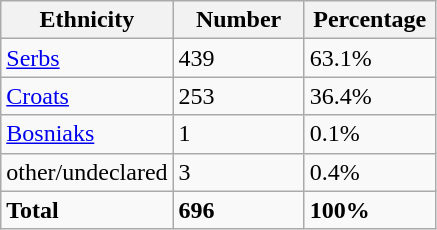<table class="wikitable">
<tr>
<th width="100px">Ethnicity</th>
<th width="80px">Number</th>
<th width="80px">Percentage</th>
</tr>
<tr>
<td><a href='#'>Serbs</a></td>
<td>439</td>
<td>63.1%</td>
</tr>
<tr>
<td><a href='#'>Croats</a></td>
<td>253</td>
<td>36.4%</td>
</tr>
<tr>
<td><a href='#'>Bosniaks</a></td>
<td>1</td>
<td>0.1%</td>
</tr>
<tr>
<td>other/undeclared</td>
<td>3</td>
<td>0.4%</td>
</tr>
<tr>
<td><strong>Total</strong></td>
<td><strong>696</strong></td>
<td><strong>100%</strong></td>
</tr>
</table>
